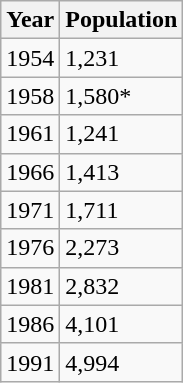<table class="wikitable">
<tr>
<th>Year</th>
<th>Population</th>
</tr>
<tr>
<td>1954</td>
<td>1,231</td>
</tr>
<tr>
<td>1958</td>
<td>1,580*</td>
</tr>
<tr>
<td>1961</td>
<td>1,241</td>
</tr>
<tr>
<td>1966</td>
<td>1,413</td>
</tr>
<tr>
<td>1971</td>
<td>1,711</td>
</tr>
<tr>
<td>1976</td>
<td>2,273</td>
</tr>
<tr>
<td>1981</td>
<td>2,832</td>
</tr>
<tr>
<td>1986</td>
<td>4,101</td>
</tr>
<tr>
<td>1991</td>
<td>4,994</td>
</tr>
</table>
